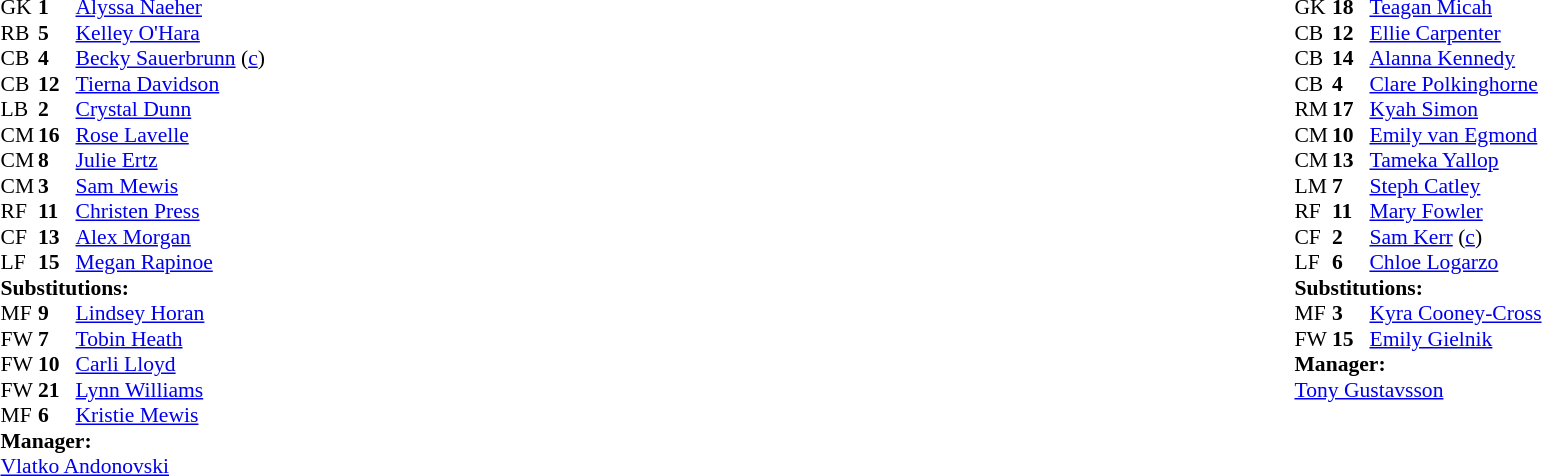<table width="100%">
<tr>
<td valign="top" width="40%"><br><table style="font-size:90%" cellspacing="0" cellpadding="0">
<tr>
<th width=25></th>
<th width=25></th>
</tr>
<tr>
<td>GK</td>
<td><strong>1</strong></td>
<td><a href='#'>Alyssa Naeher</a></td>
</tr>
<tr>
<td>RB</td>
<td><strong>5</strong></td>
<td><a href='#'>Kelley O'Hara</a></td>
</tr>
<tr>
<td>CB</td>
<td><strong>4</strong></td>
<td><a href='#'>Becky Sauerbrunn</a> (<a href='#'>c</a>)</td>
</tr>
<tr>
<td>CB</td>
<td><strong>12</strong></td>
<td><a href='#'>Tierna Davidson</a></td>
</tr>
<tr>
<td>LB</td>
<td><strong>2</strong></td>
<td><a href='#'>Crystal Dunn</a></td>
</tr>
<tr>
<td>CM</td>
<td><strong>16</strong></td>
<td><a href='#'>Rose Lavelle</a></td>
<td></td>
<td></td>
</tr>
<tr>
<td>CM</td>
<td><strong>8</strong></td>
<td><a href='#'>Julie Ertz</a></td>
</tr>
<tr>
<td>CM</td>
<td><strong>3</strong></td>
<td><a href='#'>Sam Mewis</a></td>
<td></td>
<td></td>
</tr>
<tr>
<td>RF</td>
<td><strong>11</strong></td>
<td><a href='#'>Christen Press</a></td>
<td></td>
<td></td>
</tr>
<tr>
<td>CF</td>
<td><strong>13</strong></td>
<td><a href='#'>Alex Morgan</a></td>
<td></td>
<td></td>
</tr>
<tr>
<td>LF</td>
<td><strong>15</strong></td>
<td><a href='#'>Megan Rapinoe</a></td>
<td></td>
<td></td>
</tr>
<tr>
<td colspan=3><strong>Substitutions:</strong></td>
</tr>
<tr>
<td>MF</td>
<td><strong>9</strong></td>
<td><a href='#'>Lindsey Horan</a></td>
<td></td>
<td></td>
</tr>
<tr>
<td>FW</td>
<td><strong>7</strong></td>
<td><a href='#'>Tobin Heath</a></td>
<td></td>
<td></td>
</tr>
<tr>
<td>FW</td>
<td><strong>10</strong></td>
<td><a href='#'>Carli Lloyd</a></td>
<td></td>
<td></td>
</tr>
<tr>
<td>FW</td>
<td><strong>21</strong></td>
<td><a href='#'>Lynn Williams</a></td>
<td></td>
<td></td>
</tr>
<tr>
<td>MF</td>
<td><strong>6</strong></td>
<td><a href='#'>Kristie Mewis</a></td>
<td></td>
<td></td>
</tr>
<tr>
<td colspan=3><strong>Manager:</strong></td>
</tr>
<tr>
<td colspan=3> <a href='#'>Vlatko Andonovski</a></td>
</tr>
</table>
</td>
<td valign="top"></td>
<td valign="top" width="50%"><br><table style="font-size:90%; margin:auto" cellspacing="0" cellpadding="0">
<tr>
<th width=25></th>
<th width=25></th>
</tr>
<tr>
<td>GK</td>
<td><strong>18</strong></td>
<td><a href='#'>Teagan Micah</a></td>
</tr>
<tr>
<td>CB</td>
<td><strong>12</strong></td>
<td><a href='#'>Ellie Carpenter</a></td>
</tr>
<tr>
<td>CB</td>
<td><strong>14</strong></td>
<td><a href='#'>Alanna Kennedy</a></td>
</tr>
<tr>
<td>CB</td>
<td><strong>4</strong></td>
<td><a href='#'>Clare Polkinghorne</a></td>
</tr>
<tr>
<td>RM</td>
<td><strong>17</strong></td>
<td><a href='#'>Kyah Simon</a></td>
<td></td>
<td></td>
</tr>
<tr>
<td>CM</td>
<td><strong>10</strong></td>
<td><a href='#'>Emily van Egmond</a></td>
</tr>
<tr>
<td>CM</td>
<td><strong>13</strong></td>
<td><a href='#'>Tameka Yallop</a></td>
</tr>
<tr>
<td>LM</td>
<td><strong>7</strong></td>
<td><a href='#'>Steph Catley</a></td>
</tr>
<tr>
<td>RF</td>
<td><strong>11</strong></td>
<td><a href='#'>Mary Fowler</a></td>
</tr>
<tr>
<td>CF</td>
<td><strong>2</strong></td>
<td><a href='#'>Sam Kerr</a> (<a href='#'>c</a>)</td>
</tr>
<tr>
<td>LF</td>
<td><strong>6</strong></td>
<td><a href='#'>Chloe Logarzo</a></td>
<td></td>
<td></td>
</tr>
<tr>
<td colspan=3><strong>Substitutions:</strong></td>
</tr>
<tr>
<td>MF</td>
<td><strong>3</strong></td>
<td><a href='#'>Kyra Cooney-Cross</a></td>
<td></td>
<td></td>
</tr>
<tr>
<td>FW</td>
<td><strong>15</strong></td>
<td><a href='#'>Emily Gielnik</a></td>
<td></td>
<td></td>
</tr>
<tr>
<td colspan=3><strong>Manager:</strong></td>
</tr>
<tr>
<td colspan=3> <a href='#'>Tony Gustavsson</a></td>
</tr>
</table>
</td>
</tr>
</table>
